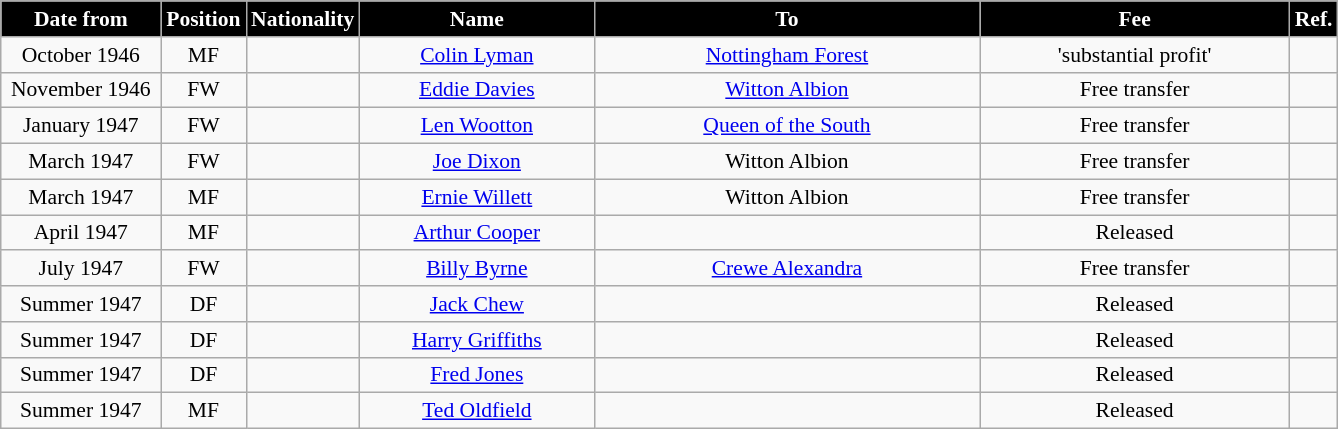<table class="wikitable" style="text-align:center; font-size:90%; ">
<tr>
<th style="background:#000000; color:white; width:100px;">Date from</th>
<th style="background:#000000; color:white; width:50px;">Position</th>
<th style="background:#000000; color:white; width:50px;">Nationality</th>
<th style="background:#000000; color:white; width:150px;">Name</th>
<th style="background:#000000; color:white; width:250px;">To</th>
<th style="background:#000000; color:white; width:200px;">Fee</th>
<th style="background:#000000; color:white; width:25px;">Ref.</th>
</tr>
<tr>
<td>October 1946</td>
<td>MF</td>
<td></td>
<td><a href='#'>Colin Lyman</a></td>
<td><a href='#'>Nottingham Forest</a></td>
<td>'substantial profit'</td>
<td></td>
</tr>
<tr>
<td>November 1946</td>
<td>FW</td>
<td></td>
<td><a href='#'>Eddie Davies</a></td>
<td><a href='#'>Witton Albion</a></td>
<td>Free transfer</td>
<td></td>
</tr>
<tr>
<td>January 1947</td>
<td>FW</td>
<td></td>
<td><a href='#'>Len Wootton</a></td>
<td> <a href='#'>Queen of the South</a></td>
<td>Free transfer</td>
<td></td>
</tr>
<tr>
<td>March 1947</td>
<td>FW</td>
<td></td>
<td><a href='#'>Joe Dixon</a></td>
<td>Witton Albion</td>
<td>Free transfer</td>
<td></td>
</tr>
<tr>
<td>March 1947</td>
<td>MF</td>
<td></td>
<td><a href='#'>Ernie Willett</a></td>
<td>Witton Albion</td>
<td>Free transfer</td>
<td></td>
</tr>
<tr>
<td>April 1947</td>
<td>MF</td>
<td></td>
<td><a href='#'>Arthur Cooper</a></td>
<td></td>
<td>Released</td>
<td></td>
</tr>
<tr>
<td>July 1947</td>
<td>FW</td>
<td></td>
<td><a href='#'>Billy Byrne</a></td>
<td><a href='#'>Crewe Alexandra</a></td>
<td>Free transfer</td>
<td></td>
</tr>
<tr>
<td>Summer 1947</td>
<td>DF</td>
<td></td>
<td><a href='#'>Jack Chew</a></td>
<td></td>
<td>Released</td>
<td></td>
</tr>
<tr>
<td>Summer 1947</td>
<td>DF</td>
<td></td>
<td><a href='#'>Harry Griffiths</a></td>
<td></td>
<td>Released</td>
<td></td>
</tr>
<tr>
<td>Summer 1947</td>
<td>DF</td>
<td></td>
<td><a href='#'>Fred Jones</a></td>
<td></td>
<td>Released</td>
<td></td>
</tr>
<tr>
<td>Summer 1947</td>
<td>MF</td>
<td></td>
<td><a href='#'>Ted Oldfield</a></td>
<td></td>
<td>Released</td>
<td></td>
</tr>
</table>
